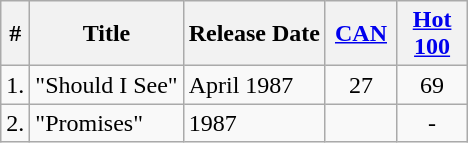<table class="wikitable">
<tr>
<th>#</th>
<th>Title</th>
<th>Release Date</th>
<th width="40"><a href='#'>CAN</a></th>
<th width="40"><a href='#'>Hot 100</a></th>
</tr>
<tr>
<td>1.</td>
<td>"Should I See"</td>
<td>April 1987</td>
<td align="center">27</td>
<td align="center">69</td>
</tr>
<tr>
<td>2.</td>
<td>"Promises"</td>
<td>1987</td>
<td align="center"></td>
<td align="center">-</td>
</tr>
</table>
